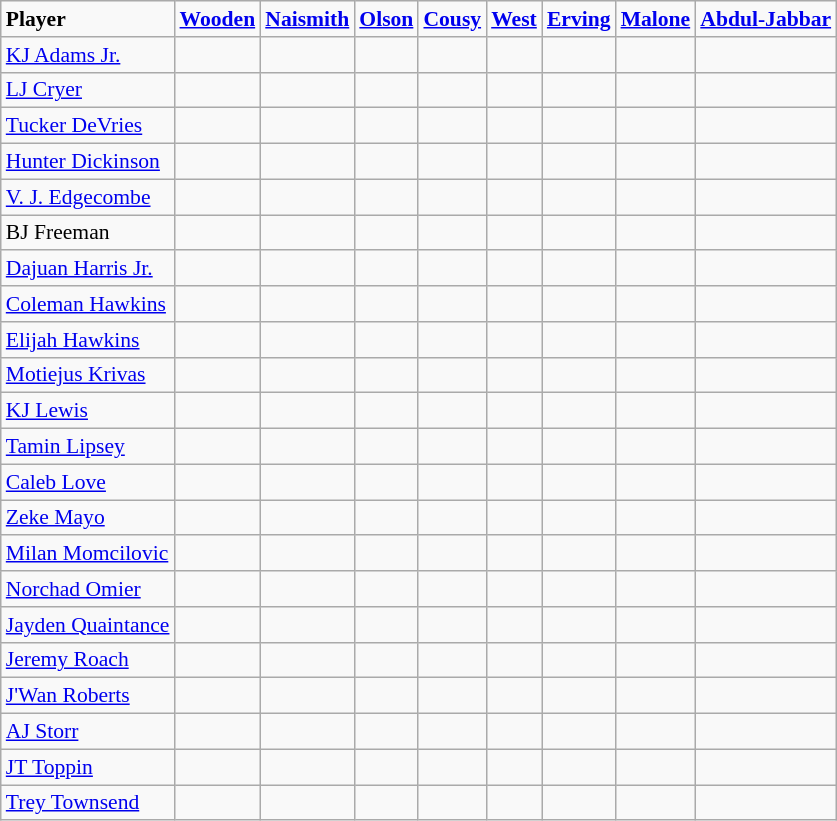<table class="wikitable" style="white-space:nowrap; font-size:90%;">
<tr>
<td><strong>Player</strong></td>
<td><strong><a href='#'>Wooden</a></strong></td>
<td><strong><a href='#'>Naismith</a></strong></td>
<td><a href='#'><strong>Olson</strong></a></td>
<td><strong><a href='#'>Cousy</a></strong></td>
<td><a href='#'><strong>West</strong></a></td>
<td><strong><a href='#'>Erving</a></strong> </td>
<td><strong><a href='#'>Malone</a></strong></td>
<td><strong><a href='#'>Abdul-Jabbar</a></strong></td>
</tr>
<tr>
<td><a href='#'>KJ Adams Jr.</a></td>
<td></td>
<td></td>
<td></td>
<td></td>
<td></td>
<td></td>
<td></td>
<td></td>
</tr>
<tr>
<td><a href='#'>LJ Cryer</a></td>
<td></td>
<td></td>
<td></td>
<td></td>
<td></td>
<td></td>
<td></td>
<td></td>
</tr>
<tr>
<td><a href='#'>Tucker DeVries</a></td>
<td></td>
<td></td>
<td></td>
<td></td>
<td></td>
<td></td>
<td></td>
<td></td>
</tr>
<tr>
<td><a href='#'>Hunter Dickinson</a></td>
<td></td>
<td></td>
<td></td>
<td></td>
<td></td>
<td></td>
<td></td>
<td></td>
</tr>
<tr>
<td><a href='#'>V. J. Edgecombe</a></td>
<td></td>
<td></td>
<td></td>
<td></td>
<td></td>
<td></td>
<td></td>
<td></td>
</tr>
<tr>
<td>BJ Freeman</td>
<td></td>
<td></td>
<td></td>
<td></td>
<td></td>
<td></td>
<td></td>
<td></td>
</tr>
<tr>
<td><a href='#'>Dajuan Harris Jr.</a></td>
<td></td>
<td></td>
<td></td>
<td></td>
<td></td>
<td></td>
<td></td>
<td></td>
</tr>
<tr>
<td><a href='#'>Coleman Hawkins</a></td>
<td></td>
<td></td>
<td></td>
<td></td>
<td></td>
<td></td>
<td></td>
<td></td>
</tr>
<tr>
<td><a href='#'>Elijah Hawkins</a></td>
<td></td>
<td></td>
<td></td>
<td></td>
<td></td>
<td></td>
<td></td>
<td></td>
</tr>
<tr>
<td><a href='#'>Motiejus Krivas</a></td>
<td></td>
<td></td>
<td></td>
<td></td>
<td></td>
<td></td>
<td></td>
<td></td>
</tr>
<tr>
<td><a href='#'>KJ Lewis</a></td>
<td></td>
<td></td>
<td></td>
<td></td>
<td></td>
<td></td>
<td></td>
<td></td>
</tr>
<tr>
<td><a href='#'>Tamin Lipsey</a></td>
<td></td>
<td></td>
<td></td>
<td></td>
<td></td>
<td></td>
<td></td>
<td></td>
</tr>
<tr>
<td><a href='#'>Caleb Love</a></td>
<td></td>
<td></td>
<td></td>
<td></td>
<td></td>
<td></td>
<td></td>
<td></td>
</tr>
<tr>
<td><a href='#'>Zeke Mayo</a></td>
<td></td>
<td></td>
<td></td>
<td></td>
<td></td>
<td></td>
<td></td>
<td></td>
</tr>
<tr>
<td><a href='#'>Milan Momcilovic</a></td>
<td></td>
<td></td>
<td></td>
<td></td>
<td></td>
<td></td>
<td></td>
<td></td>
</tr>
<tr>
<td><a href='#'>Norchad Omier</a></td>
<td></td>
<td></td>
<td></td>
<td></td>
<td></td>
<td></td>
<td></td>
<td></td>
</tr>
<tr>
<td><a href='#'>Jayden Quaintance</a></td>
<td></td>
<td></td>
<td></td>
<td></td>
<td></td>
<td></td>
<td></td>
<td></td>
</tr>
<tr>
<td><a href='#'>Jeremy Roach</a></td>
<td></td>
<td></td>
<td></td>
<td></td>
<td></td>
<td></td>
<td></td>
<td></td>
</tr>
<tr>
<td><a href='#'>J'Wan Roberts</a></td>
<td></td>
<td></td>
<td></td>
<td></td>
<td></td>
<td></td>
<td></td>
<td></td>
</tr>
<tr>
<td><a href='#'>AJ Storr</a></td>
<td></td>
<td></td>
<td></td>
<td></td>
<td></td>
<td></td>
<td></td>
<td></td>
</tr>
<tr>
<td><a href='#'>JT Toppin</a></td>
<td></td>
<td></td>
<td></td>
<td></td>
<td></td>
<td></td>
<td></td>
<td></td>
</tr>
<tr>
<td><a href='#'>Trey Townsend</a></td>
<td></td>
<td></td>
<td></td>
<td></td>
<td></td>
<td></td>
<td></td>
<td></td>
</tr>
</table>
